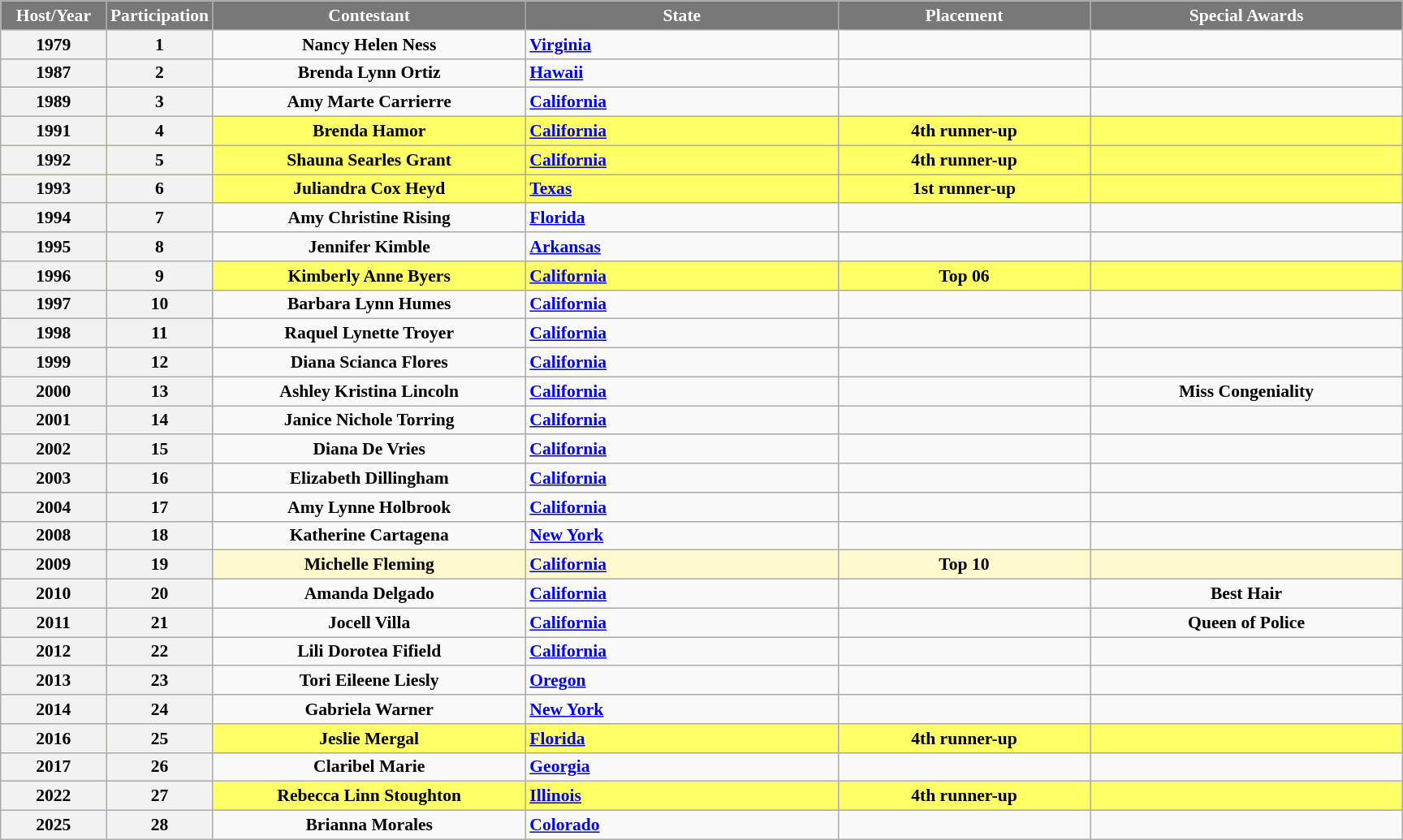<table class="wikitable sortable" style="font-size: 90%; text-align:center">
<tr>
<th width="80" style="background-color:#787878;color:#FFFFFF;">Host/Year</th>
<th width="80" style="background-color:#787878;color:#FFFFFF;">Participation</th>
<th width="250" style="background-color:#787878;color:#FFFFFF;">Contestant</th>
<th width="250" style="background-color:#787878;color:#FFFFFF;">State</th>
<th width="200" style="background-color:#787878;color:#FFFFFF;">Placement</th>
<th width="250" style="background-color:#787878;color:#FFFFFF;">Special Awards</th>
</tr>
<tr>
<th>1979</th>
<th>1</th>
<td><strong>Nancy Helen Ness</strong></td>
<td align="left"> <strong><a href='#'>Virginia</a></strong></td>
<td></td>
<td></td>
</tr>
<tr>
<th>1987</th>
<th>2</th>
<td><strong>Brenda Lynn Ortiz</strong></td>
<td align="left"> <strong><a href='#'>Hawaii</a></strong></td>
<td></td>
<td></td>
</tr>
<tr>
<th>1989</th>
<th>3</th>
<td><strong>Amy Marte Carrierre</strong></td>
<td align="left"> <strong><a href='#'>California</a></strong></td>
<td></td>
<td></td>
</tr>
<tr bgcolor="FFFF66">
<th>1991</th>
<th>4</th>
<td><strong>Brenda Hamor</strong></td>
<td align="left"> <strong><a href='#'>California</a></strong></td>
<td><strong>4th runner-up</strong></td>
<td></td>
</tr>
<tr bgcolor="FFFF66">
<th>1992</th>
<th>5</th>
<td><strong>Shauna Searles Grant</strong></td>
<td align="left"> <strong><a href='#'>California</a></strong></td>
<td><strong>4th runner-up</strong></td>
<td></td>
</tr>
<tr bgcolor="FFFF66">
<th>1993</th>
<th>6</th>
<td><strong>Juliandra Cox Heyd</strong></td>
<td align="left"> <strong><a href='#'>Texas</a></strong></td>
<td><strong>1st runner-up</strong></td>
<td></td>
</tr>
<tr>
<th>1994</th>
<th>7</th>
<td><strong>Amy Christine Rising</strong></td>
<td align="left"> <strong><a href='#'>Florida</a></strong></td>
<td></td>
<td></td>
</tr>
<tr>
<th>1995</th>
<th>8</th>
<td><strong>Jennifer Kimble</strong></td>
<td align="left"> <strong><a href='#'>Arkansas</a></strong></td>
<td></td>
<td></td>
</tr>
<tr bgcolor="FFFF66">
<th>1996</th>
<th>9</th>
<td><strong>Kimberly Anne Byers</strong></td>
<td align="left"> <strong><a href='#'>California</a></strong></td>
<td><strong>Top 06</strong></td>
<td></td>
</tr>
<tr>
<th>1997</th>
<th>10</th>
<td><strong>Barbara Lynn Humes</strong></td>
<td align="left"> <strong><a href='#'>California</a></strong></td>
<td></td>
<td></td>
</tr>
<tr>
<th>1998</th>
<th>11</th>
<td><strong>Raquel Lynette Troyer</strong></td>
<td align="left"> <strong><a href='#'>California</a></strong></td>
<td></td>
<td></td>
</tr>
<tr>
<th>1999</th>
<th>12</th>
<td><strong>Diana Scianca Flores</strong></td>
<td align="left"> <strong><a href='#'>California</a></strong></td>
<td></td>
<td></td>
</tr>
<tr>
<th>2000</th>
<th>13</th>
<td><strong>Ashley Kristina Lincoln</strong></td>
<td align="left"> <strong><a href='#'>California</a></strong></td>
<td></td>
<td><strong>Miss Congeniality</strong></td>
</tr>
<tr>
<th>2001</th>
<th>14</th>
<td><strong>Janice Nichole Torring</strong></td>
<td align="left"> <strong><a href='#'>California</a></strong></td>
<td></td>
<td></td>
</tr>
<tr>
<th>2002</th>
<th>15</th>
<td><strong>Diana De Vries</strong></td>
<td align="left"> <strong><a href='#'>California</a></strong></td>
<td></td>
<td></td>
</tr>
<tr>
<th>2003</th>
<th>16</th>
<td><strong>Elizabeth Dillingham</strong></td>
<td align="left"> <strong><a href='#'>California</a></strong></td>
<td></td>
<td></td>
</tr>
<tr>
<th>2004</th>
<th>17</th>
<td><strong>Amy Lynne Holbrook</strong></td>
<td align="left"> <strong><a href='#'>California</a></strong></td>
<td></td>
<td></td>
</tr>
<tr>
<th>2008</th>
<th>18</th>
<td><strong>Katherine Cartagena</strong></td>
<td align="left"> <strong><a href='#'>New York</a></strong></td>
<td></td>
<td></td>
</tr>
<tr bgcolor="FFFACD">
<th>2009</th>
<th>19</th>
<td><strong>Michelle Fleming</strong></td>
<td align="left"> <strong><a href='#'>California</a></strong></td>
<td><strong>Top 10</strong></td>
<td></td>
</tr>
<tr>
<th>2010</th>
<th>20</th>
<td><strong>Amanda Delgado</strong></td>
<td align="left"> <strong><a href='#'>California</a></strong></td>
<td></td>
<td><strong>Best Hair</strong></td>
</tr>
<tr>
<th>2011</th>
<th>21</th>
<td><strong>Jocell Villa</strong></td>
<td align="left"> <strong><a href='#'>California</a></strong></td>
<td></td>
<td><strong>Queen of Police</strong></td>
</tr>
<tr>
<th>2012</th>
<th>22</th>
<td><strong>Lili Dorotea Fifield</strong></td>
<td align="left"> <strong><a href='#'>California</a></strong></td>
<td></td>
<td></td>
</tr>
<tr>
<th>2013</th>
<th>23</th>
<td><strong>Tori Eileene Liesly</strong></td>
<td align="left"> <strong><a href='#'>Oregon</a></strong></td>
<td></td>
<td></td>
</tr>
<tr>
<th>2014</th>
<th>24</th>
<td><strong>Gabriela Warner</strong></td>
<td align="left"> <strong><a href='#'>New York</a></strong></td>
<td></td>
<td></td>
</tr>
<tr bgcolor="FFFF66">
<th>2016</th>
<th>25</th>
<td><strong>Jeslie Mergal</strong></td>
<td align="left"> <strong><a href='#'>Florida</a></strong></td>
<td><strong>4th runner-up</strong></td>
<td></td>
</tr>
<tr>
<th>2017</th>
<th>26</th>
<td><strong>Claribel Marie</strong></td>
<td align="left"> <strong><a href='#'>Georgia</a></strong></td>
<td></td>
<td></td>
</tr>
<tr bgcolor="FFFF66">
<th>2022</th>
<th>27</th>
<td><strong>Rebecca Linn Stoughton</strong></td>
<td align="left"> <strong><a href='#'>Illinois</a></strong></td>
<td align=center><strong>4th runner-up</strong></td>
<td></td>
</tr>
<tr>
<th>2025</th>
<th>28</th>
<td><strong>Brianna Morales</strong></td>
<td align="left"> <strong><a href='#'>Colorado</a></strong></td>
<td></td>
<td></td>
</tr>
</table>
